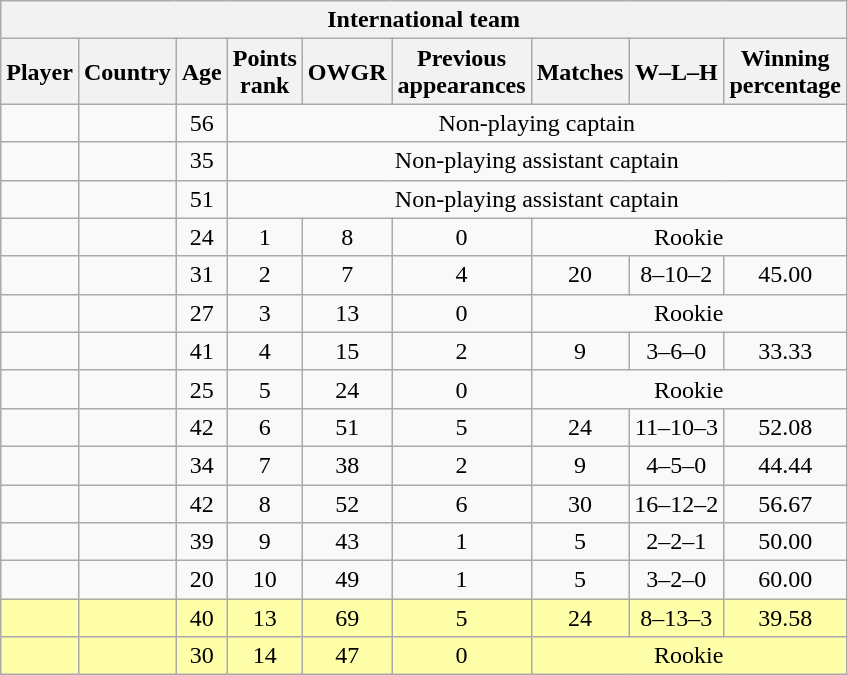<table class="wikitable sortable" style="text-align:center">
<tr>
<th colspan=9>International team</th>
</tr>
<tr>
<th>Player</th>
<th>Country</th>
<th>Age</th>
<th data-sort-type="number">Points<br>rank</th>
<th data-sort-type="number">OWGR</th>
<th data-sort-type="number">Previous<br>appearances</th>
<th data-sort-type="number">Matches</th>
<th data-sort-type="number">W–L–H</th>
<th data-sort-type="number">Winning<br>percentage</th>
</tr>
<tr>
<td align=left></td>
<td align=left></td>
<td>56</td>
<td colspan=6>Non-playing captain</td>
</tr>
<tr>
<td align=left></td>
<td align=left></td>
<td>35</td>
<td colspan=6>Non-playing assistant captain</td>
</tr>
<tr>
<td align=left></td>
<td align=left></td>
<td>51</td>
<td colspan=6>Non-playing assistant captain</td>
</tr>
<tr>
<td align=left></td>
<td align=left></td>
<td>24</td>
<td>1</td>
<td>8</td>
<td>0</td>
<td colspan=3>Rookie</td>
</tr>
<tr>
<td align=left></td>
<td align=left></td>
<td>31</td>
<td>2</td>
<td>7</td>
<td>4</td>
<td>20</td>
<td>8–10–2</td>
<td>45.00</td>
</tr>
<tr>
<td align=left></td>
<td align=left></td>
<td>27</td>
<td>3</td>
<td>13</td>
<td>0</td>
<td colspan=3>Rookie</td>
</tr>
<tr>
<td align=left></td>
<td align=left></td>
<td>41</td>
<td>4</td>
<td>15</td>
<td>2</td>
<td>9</td>
<td>3–6–0</td>
<td>33.33</td>
</tr>
<tr>
<td align=left></td>
<td align=left></td>
<td>25</td>
<td>5</td>
<td>24</td>
<td>0</td>
<td colspan=3>Rookie</td>
</tr>
<tr>
<td align=left></td>
<td align=left></td>
<td>42</td>
<td>6</td>
<td>51</td>
<td>5</td>
<td>24</td>
<td>11–10–3</td>
<td>52.08</td>
</tr>
<tr>
<td align=left></td>
<td align=left></td>
<td>34</td>
<td>7</td>
<td>38</td>
<td>2</td>
<td>9</td>
<td>4–5–0</td>
<td>44.44</td>
</tr>
<tr>
<td align=left></td>
<td align=left></td>
<td>42</td>
<td>8</td>
<td>52</td>
<td>6</td>
<td>30</td>
<td>16–12–2</td>
<td>56.67</td>
</tr>
<tr>
<td align=left></td>
<td align=left></td>
<td>39</td>
<td>9</td>
<td>43</td>
<td>1</td>
<td>5</td>
<td>2–2–1</td>
<td>50.00</td>
</tr>
<tr>
<td align=left></td>
<td align=left></td>
<td>20</td>
<td>10</td>
<td>49</td>
<td>1</td>
<td>5</td>
<td>3–2–0</td>
<td>60.00</td>
</tr>
<tr style="background:#ffa;">
<td align=left></td>
<td align=left></td>
<td>40</td>
<td>13</td>
<td>69</td>
<td>5</td>
<td>24</td>
<td>8–13–3</td>
<td>39.58</td>
</tr>
<tr style="background:#ffa;">
<td align=left></td>
<td align=left></td>
<td>30</td>
<td>14</td>
<td>47</td>
<td>0</td>
<td colspan=3>Rookie</td>
</tr>
</table>
